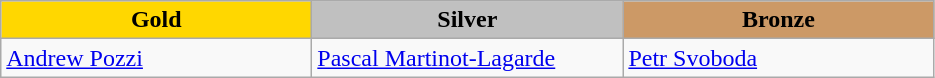<table class="wikitable" style="text-align:left">
<tr align="center">
<td width=200 bgcolor=gold><strong>Gold</strong></td>
<td width=200 bgcolor=silver><strong>Silver</strong></td>
<td width=200 bgcolor=CC9966><strong>Bronze</strong></td>
</tr>
<tr>
<td><a href='#'>Andrew Pozzi</a><br><em></em></td>
<td><a href='#'>Pascal Martinot-Lagarde</a><br><em></em></td>
<td><a href='#'>Petr Svoboda</a><br><em></em></td>
</tr>
</table>
